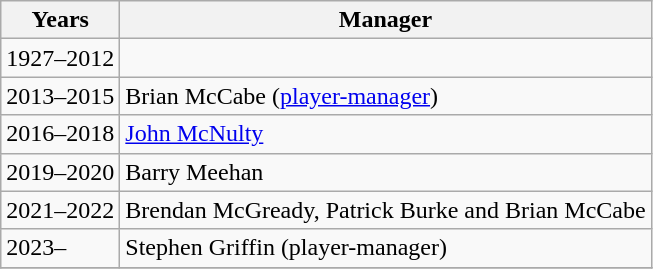<table class="wikitable">
<tr>
<th>Years</th>
<th>Manager</th>
</tr>
<tr>
<td>1927–2012</td>
<td></td>
</tr>
<tr>
<td>2013–2015</td>
<td>Brian McCabe (<a href='#'>player-manager</a>)</td>
</tr>
<tr>
<td>2016–2018</td>
<td><a href='#'>John McNulty</a></td>
</tr>
<tr>
<td>2019–2020</td>
<td>Barry Meehan</td>
</tr>
<tr>
<td>2021–2022</td>
<td>Brendan McGready, Patrick Burke and Brian McCabe</td>
</tr>
<tr>
<td>2023–</td>
<td>Stephen Griffin (player-manager)</td>
</tr>
<tr>
</tr>
</table>
